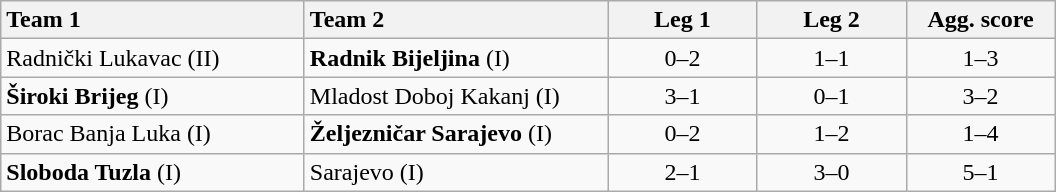<table class="wikitable">
<tr>
<th style="width:195px; text-align:left">Team 1</th>
<th style="width:195px; text-align:left">Team 2</th>
<th style="width:92px; text-align:center">Leg 1</th>
<th style="width:92px; text-align:center">Leg 2</th>
<th style="width:92px; text-align:center">Agg. score</th>
</tr>
<tr>
<td>Radnički Lukavac (II)</td>
<td><strong>Radnik Bijeljina</strong> (I)</td>
<td style="text-align:center">0–2</td>
<td style="text-align:center">1–1</td>
<td style="text-align:center">1–3</td>
</tr>
<tr>
<td><strong>Široki Brijeg</strong> (I)</td>
<td>Mladost Doboj Kakanj (I)</td>
<td style="text-align:center">3–1</td>
<td style="text-align:center">0–1</td>
<td style="text-align:center">3–2</td>
</tr>
<tr>
<td>Borac Banja Luka (I)</td>
<td><strong>Željezničar Sarajevo</strong> (I)</td>
<td style="text-align:center">0–2</td>
<td style="text-align:center">1–2</td>
<td style="text-align:center">1–4</td>
</tr>
<tr>
<td><strong>Sloboda Tuzla</strong> (I)</td>
<td>Sarajevo (I)</td>
<td style="text-align:center">2–1</td>
<td style="text-align:center">3–0</td>
<td style="text-align:center">5–1</td>
</tr>
</table>
